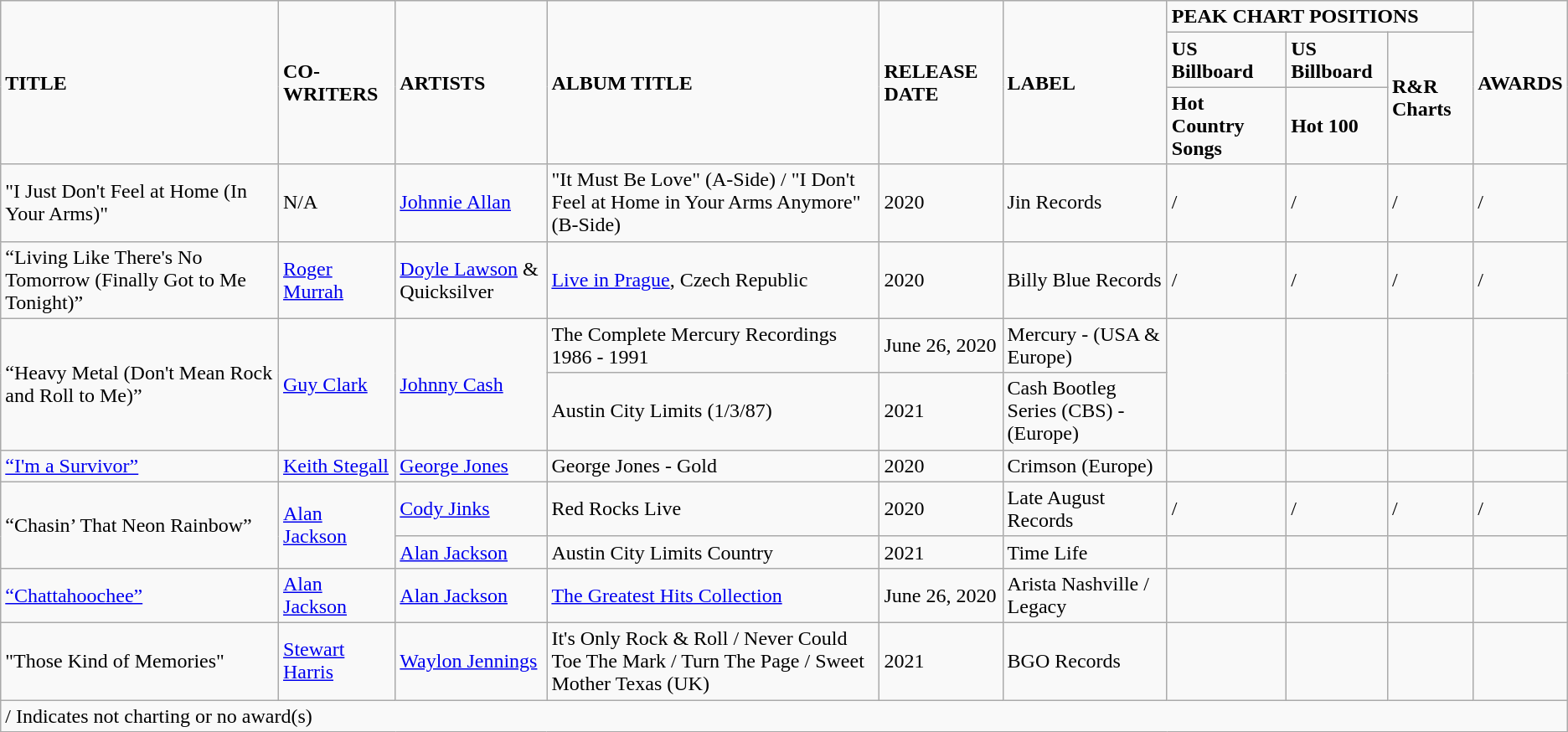<table class="wikitable">
<tr>
<td rowspan="3"><strong>TITLE</strong></td>
<td rowspan="3"><strong>CO-WRITERS</strong></td>
<td rowspan="3"><strong>ARTISTS</strong></td>
<td rowspan="3"><strong>ALBUM TITLE</strong></td>
<td rowspan="3"><strong>RELEASE DATE</strong></td>
<td rowspan="3"><strong>LABEL</strong></td>
<td colspan="3"><strong>PEAK CHART POSITIONS</strong></td>
<td rowspan="3"><strong>AWARDS</strong></td>
</tr>
<tr>
<td><strong>US Billboard</strong></td>
<td><strong>US  Billboard</strong></td>
<td rowspan="2"><strong>R&R Charts</strong></td>
</tr>
<tr>
<td><strong>Hot Country Songs</strong></td>
<td><strong>Hot 100</strong></td>
</tr>
<tr>
<td>"I Just Don't Feel at Home (In Your Arms)"</td>
<td>N/A</td>
<td><a href='#'>Johnnie Allan</a></td>
<td>"It Must Be Love" (A-Side) / "I Don't Feel at Home in Your Arms Anymore" (B-Side)</td>
<td>2020</td>
<td>Jin Records</td>
<td>/</td>
<td>/</td>
<td>/</td>
<td>/</td>
</tr>
<tr>
<td>“Living Like There's No Tomorrow (Finally Got to Me Tonight)”</td>
<td><a href='#'>Roger Murrah</a></td>
<td><a href='#'>Doyle Lawson</a> & Quicksilver</td>
<td><a href='#'>Live in Prague</a>, Czech Republic</td>
<td>2020</td>
<td>Billy Blue  Records</td>
<td>/</td>
<td>/</td>
<td>/</td>
<td>/</td>
</tr>
<tr>
<td rowspan="2">“Heavy Metal (Don't Mean Rock and Roll to Me)”</td>
<td rowspan="2"><a href='#'>Guy Clark</a></td>
<td rowspan="2"><a href='#'>Johnny Cash</a></td>
<td>The Complete Mercury Recordings 1986 - 1991</td>
<td>June 26, 2020</td>
<td>Mercury - (USA  & Europe)</td>
<td rowspan="2"></td>
<td rowspan="2"></td>
<td rowspan="2"></td>
<td rowspan="2"></td>
</tr>
<tr>
<td>Austin City Limits (1/3/87)</td>
<td>2021</td>
<td>Cash Bootleg  Series (CBS) - (Europe)</td>
</tr>
<tr>
<td><a href='#'>“I'm a Survivor”</a></td>
<td><a href='#'>Keith Stegall</a></td>
<td><a href='#'>George Jones</a></td>
<td>George Jones - Gold</td>
<td>2020</td>
<td>Crimson  (Europe)</td>
<td></td>
<td></td>
<td></td>
<td></td>
</tr>
<tr>
<td rowspan="2">“Chasin’ That Neon Rainbow”</td>
<td rowspan="2"><a href='#'>Alan Jackson</a></td>
<td><a href='#'>Cody Jinks</a></td>
<td>Red Rocks Live</td>
<td>2020</td>
<td>Late  August Records</td>
<td>/</td>
<td>/</td>
<td>/</td>
<td>/</td>
</tr>
<tr>
<td><a href='#'>Alan Jackson</a></td>
<td>Austin City Limits Country</td>
<td>2021</td>
<td>Time Life</td>
<td></td>
<td></td>
<td></td>
<td></td>
</tr>
<tr>
<td><a href='#'>“Chattahoochee”</a></td>
<td><a href='#'>Alan Jackson</a></td>
<td><a href='#'>Alan Jackson</a></td>
<td><a href='#'>The Greatest Hits Collection</a></td>
<td>June 26, 2020</td>
<td>Arista  Nashville / Legacy</td>
<td></td>
<td></td>
<td></td>
<td></td>
</tr>
<tr>
<td>"Those  Kind of Memories"</td>
<td><a href='#'>Stewart Harris</a></td>
<td><a href='#'>Waylon Jennings</a></td>
<td>It's Only Rock & Roll / Never Could Toe The Mark / Turn The Page / Sweet Mother Texas (UK)</td>
<td>2021</td>
<td>BGO  Records</td>
<td></td>
<td></td>
<td></td>
<td></td>
</tr>
<tr>
<td colspan="10">/ Indicates not charting or no award(s)</td>
</tr>
</table>
